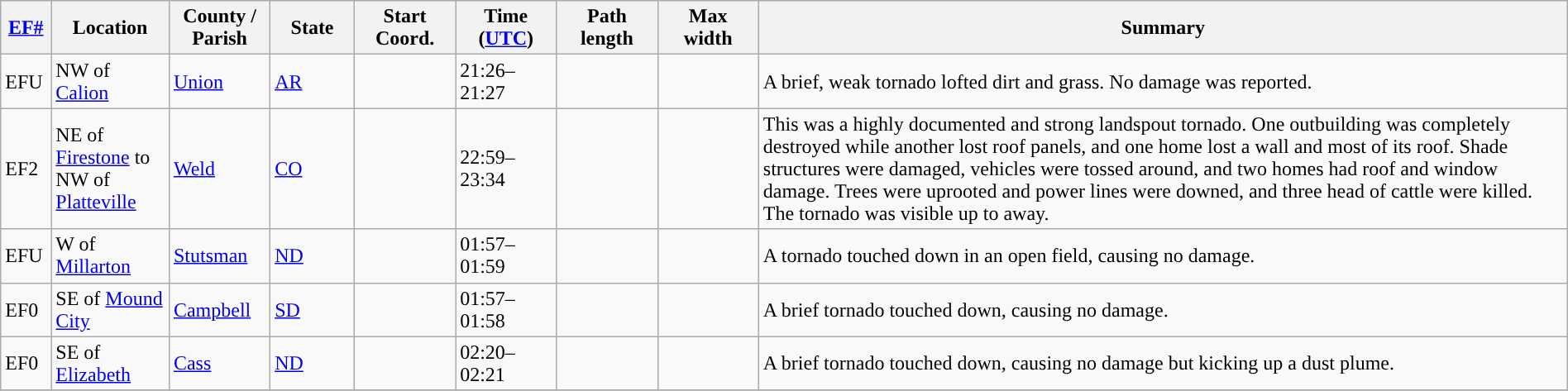<table class="wikitable sortable" style="width:100%;">
<tr>
<th scope="col"  style="width:3%; text-align:center;"><a href='#'>EF#</a></th>
<th scope="col"  style="width:7%; text-align:center;" class="unsortable">Location</th>
<th scope="col"  style="width:6%; text-align:center;" class="unsortable">County / Parish</th>
<th scope="col"  style="width:5%; text-align:center;">State</th>
<th scope="col"  style="width:6%; text-align:center;">Start Coord.</th>
<th scope="col"  style="width:6%; text-align:center;">Time (<a href='#'>UTC</a>)</th>
<th scope="col"  style="width:6%; text-align:center;">Path length</th>
<th scope="col"  style="width:6%; text-align:center;">Max width</th>
<th scope="col" class="unsortable" style="width:48%; text-align:center;">Summary</th>
</tr>
<tr>
<td>EFU</td>
<td>NW of <a href='#'>Calion</a></td>
<td><a href='#'>Union</a></td>
<td><a href='#'>AR</a></td>
<td></td>
<td>21:26–21:27</td>
<td></td>
<td></td>
<td>A brief, weak tornado lofted dirt and grass. No damage was reported.</td>
</tr>
<tr>
<td>EF2</td>
<td>NE of <a href='#'>Firestone</a> to NW of <a href='#'>Platteville</a></td>
<td><a href='#'>Weld</a></td>
<td><a href='#'>CO</a></td>
<td></td>
<td>22:59–23:34</td>
<td></td>
<td></td>
<td>This was a highly documented and strong landspout tornado. One outbuilding was completely destroyed while another lost roof panels, and one home lost a wall and most of its roof. Shade structures were damaged, vehicles were tossed around, and two homes had roof and window damage. Trees were uprooted and power lines were downed, and three head of cattle were killed. The tornado was visible up to  away.</td>
</tr>
<tr>
<td>EFU</td>
<td>W of <a href='#'>Millarton</a></td>
<td><a href='#'>Stutsman</a></td>
<td><a href='#'>ND</a></td>
<td></td>
<td>01:57–01:59</td>
<td></td>
<td></td>
<td>A tornado touched down in an open field, causing no damage.</td>
</tr>
<tr>
<td>EF0</td>
<td>SE of <a href='#'>Mound City</a></td>
<td><a href='#'>Campbell</a></td>
<td><a href='#'>SD</a></td>
<td></td>
<td>01:57–01:58</td>
<td></td>
<td></td>
<td>A brief tornado touched down, causing no damage.</td>
</tr>
<tr>
<td>EF0</td>
<td>SE of <a href='#'>Elizabeth</a></td>
<td><a href='#'>Cass</a></td>
<td><a href='#'>ND</a></td>
<td></td>
<td>02:20–02:21</td>
<td></td>
<td></td>
<td>A brief tornado touched down, causing no damage but kicking up a dust plume.</td>
</tr>
<tr>
</tr>
</table>
